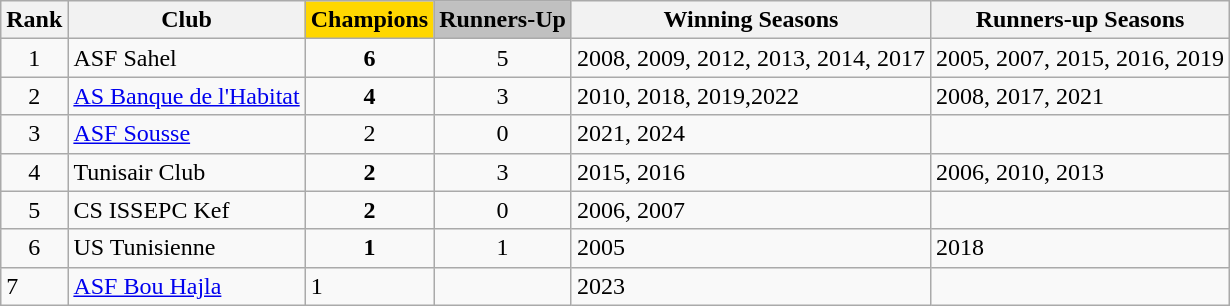<table class="wikitable">
<tr>
<th>Rank</th>
<th>Club</th>
<th style="background:gold">Champions</th>
<th style="background:silver">Runners-Up</th>
<th>Winning Seasons</th>
<th>Runners-up Seasons</th>
</tr>
<tr>
<td align=center>1</td>
<td>ASF Sahel</td>
<td align=center><strong>6</strong></td>
<td align=center>5</td>
<td>2008, 2009, 2012, 2013, 2014, 2017</td>
<td>2005, 2007, 2015, 2016, 2019</td>
</tr>
<tr>
<td align=center>2</td>
<td><a href='#'>AS Banque de l'Habitat</a></td>
<td align=center><strong>4</strong></td>
<td align=center>3</td>
<td>2010, 2018, 2019,2022</td>
<td>2008, 2017, 2021</td>
</tr>
<tr>
<td align=center>3</td>
<td><a href='#'>ASF Sousse</a></td>
<td align=center>2</td>
<td align=center>0</td>
<td>2021, 2024</td>
<td></td>
</tr>
<tr>
<td align=center>4</td>
<td>Tunisair Club</td>
<td align=center><strong>2</strong></td>
<td align=center>3</td>
<td>2015, 2016</td>
<td>2006, 2010, 2013</td>
</tr>
<tr>
<td align=center>5</td>
<td>CS ISSEPC Kef</td>
<td align=center><strong>2</strong></td>
<td align=center>0</td>
<td>2006, 2007</td>
<td></td>
</tr>
<tr>
<td align=center>6</td>
<td>US Tunisienne</td>
<td align=center><strong>1</strong></td>
<td align=center>1</td>
<td>2005</td>
<td>2018</td>
</tr>
<tr>
<td>7</td>
<td><a href='#'>ASF Bou Hajla</a></td>
<td>1</td>
<td></td>
<td>2023</td>
<td></td>
</tr>
</table>
